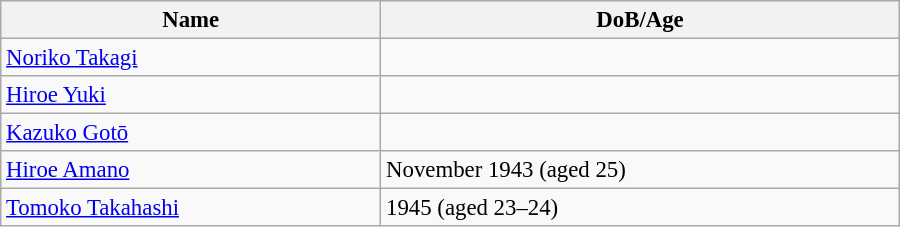<table class="wikitable" style="width:600px; font-size:95%;">
<tr>
<th align="left">Name</th>
<th align="left">DoB/Age</th>
</tr>
<tr>
<td align="left"><a href='#'>Noriko Takagi</a></td>
<td align="left"></td>
</tr>
<tr>
<td align="left"><a href='#'>Hiroe Yuki</a></td>
<td align="left"></td>
</tr>
<tr>
<td align="left"><a href='#'>Kazuko Gotō</a></td>
<td align="left"></td>
</tr>
<tr>
<td align="left"><a href='#'>Hiroe Amano</a></td>
<td align="left">November 1943 (aged 25)</td>
</tr>
<tr>
<td align="left"><a href='#'>Tomoko Takahashi</a></td>
<td align="left">1945 (aged 23–24)</td>
</tr>
</table>
